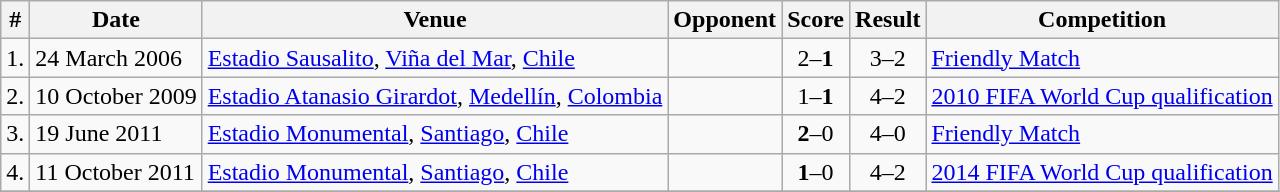<table class="wikitable">
<tr>
<th>#</th>
<th>Date</th>
<th>Venue</th>
<th>Opponent</th>
<th>Score</th>
<th>Result</th>
<th>Competition</th>
</tr>
<tr>
<td>1.</td>
<td>24 March 2006</td>
<td><a href='#'>Estadio Sausalito</a>, <a href='#'>Viña del Mar</a>, <a href='#'>Chile</a></td>
<td></td>
<td align="center">2–<strong>1</strong></td>
<td align="center">3–2</td>
<td><a href='#'>Friendly Match</a></td>
</tr>
<tr>
<td>2.</td>
<td>10 October 2009</td>
<td><a href='#'>Estadio Atanasio Girardot</a>, <a href='#'>Medellín</a>, <a href='#'>Colombia</a></td>
<td></td>
<td align="center">1–<strong>1</strong></td>
<td align="center">4–2</td>
<td><a href='#'>2010 FIFA World Cup qualification</a></td>
</tr>
<tr>
<td>3.</td>
<td>19 June 2011</td>
<td><a href='#'>Estadio Monumental</a>, <a href='#'>Santiago</a>, <a href='#'>Chile</a></td>
<td></td>
<td align="center"><strong>2</strong>–0</td>
<td align="center">4–0</td>
<td><a href='#'>Friendly Match</a></td>
</tr>
<tr>
<td>4.</td>
<td>11 October 2011</td>
<td><a href='#'>Estadio Monumental</a>, <a href='#'>Santiago</a>, <a href='#'>Chile</a></td>
<td></td>
<td align="center"><strong>1</strong>–0</td>
<td align="center">4–2</td>
<td><a href='#'>2014 FIFA World Cup qualification</a></td>
</tr>
<tr>
</tr>
</table>
